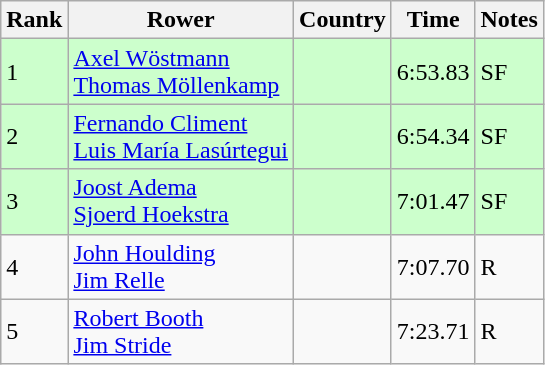<table class="wikitable">
<tr>
<th>Rank</th>
<th>Rower</th>
<th>Country</th>
<th>Time</th>
<th>Notes</th>
</tr>
<tr bgcolor=ccffcc>
<td>1</td>
<td><a href='#'>Axel Wöstmann</a><br><a href='#'>Thomas Möllenkamp</a></td>
<td></td>
<td>6:53.83</td>
<td>SF</td>
</tr>
<tr bgcolor=ccffcc>
<td>2</td>
<td><a href='#'>Fernando Climent</a><br><a href='#'>Luis María Lasúrtegui</a></td>
<td></td>
<td>6:54.34</td>
<td>SF</td>
</tr>
<tr bgcolor=ccffcc>
<td>3</td>
<td><a href='#'>Joost Adema</a><br><a href='#'>Sjoerd Hoekstra</a></td>
<td></td>
<td>7:01.47</td>
<td>SF</td>
</tr>
<tr>
<td>4</td>
<td><a href='#'>John Houlding</a><br><a href='#'>Jim Relle</a></td>
<td></td>
<td>7:07.70</td>
<td>R</td>
</tr>
<tr>
<td>5</td>
<td><a href='#'>Robert Booth</a><br><a href='#'>Jim Stride</a></td>
<td></td>
<td>7:23.71</td>
<td>R</td>
</tr>
</table>
